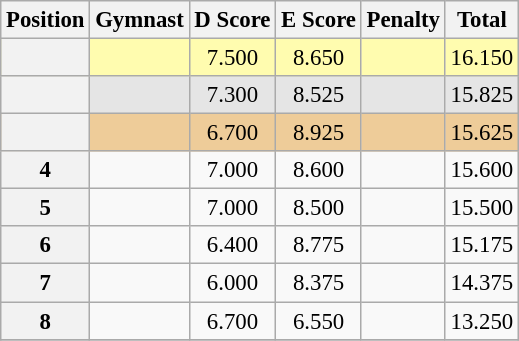<table class="wikitable sortable" style="text-align:center; font-size:95%">
<tr>
<th scope=col>Position</th>
<th scope=col>Gymnast</th>
<th scope=col>D Score</th>
<th scope=col>E Score</th>
<th scope=col>Penalty</th>
<th scope=col>Total</th>
</tr>
<tr bgcolor=fffcaf>
<th scope=row></th>
<td align="left"></td>
<td>7.500</td>
<td>8.650</td>
<td></td>
<td>16.150</td>
</tr>
<tr bgcolor=e5e5e5>
<th scope=row></th>
<td align="left"></td>
<td>7.300</td>
<td>8.525</td>
<td></td>
<td>15.825</td>
</tr>
<tr bgcolor=eecc99>
<th scope=row></th>
<td align="left"></td>
<td>6.700</td>
<td>8.925</td>
<td></td>
<td>15.625</td>
</tr>
<tr>
<th scope=row>4</th>
<td align="left"></td>
<td>7.000</td>
<td>8.600</td>
<td></td>
<td>15.600</td>
</tr>
<tr>
<th scope=row>5</th>
<td align="left"></td>
<td>7.000</td>
<td>8.500</td>
<td></td>
<td>15.500</td>
</tr>
<tr>
<th scope=row>6</th>
<td align="left"></td>
<td>6.400</td>
<td>8.775</td>
<td></td>
<td>15.175</td>
</tr>
<tr>
<th scope=row>7</th>
<td align="left"></td>
<td>6.000</td>
<td>8.375</td>
<td></td>
<td>14.375</td>
</tr>
<tr>
<th scope=row>8</th>
<td align="left"></td>
<td>6.700</td>
<td>6.550</td>
<td></td>
<td>13.250</td>
</tr>
<tr>
</tr>
</table>
